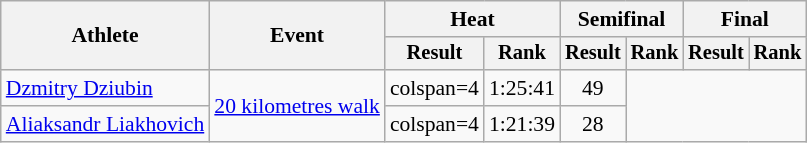<table class=wikitable style=font-size:90%>
<tr>
<th rowspan=2>Athlete</th>
<th rowspan=2>Event</th>
<th colspan=2>Heat</th>
<th colspan=2>Semifinal</th>
<th colspan=2>Final</th>
</tr>
<tr style=font-size:95%>
<th>Result</th>
<th>Rank</th>
<th>Result</th>
<th>Rank</th>
<th>Result</th>
<th>Rank</th>
</tr>
<tr align=center>
<td align=left><a href='#'>Dzmitry Dziubin</a></td>
<td align=left rowspan=2><a href='#'>20 kilometres walk</a></td>
<td>colspan=4 </td>
<td>1:25:41</td>
<td>49</td>
</tr>
<tr align=center>
<td align=left><a href='#'>Aliaksandr Liakhovich</a></td>
<td>colspan=4 </td>
<td>1:21:39</td>
<td>28</td>
</tr>
</table>
